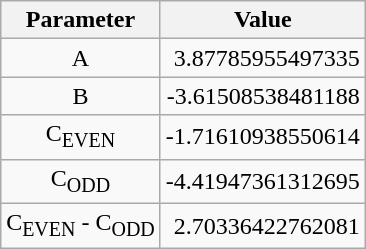<table class="wikitable" style="margin:0.5em auto; text-align:center;">
<tr>
<th>Parameter</th>
<th>Value</th>
</tr>
<tr>
<td>A</td>
<td style="text-align:right">3.87785955497335</td>
</tr>
<tr>
<td>B</td>
<td style="text-align:right">-3.61508538481188</td>
</tr>
<tr>
<td>C<sub>EVEN</sub></td>
<td style="text-align:right">-1.71610938550614</td>
</tr>
<tr>
<td>C<sub>ODD</sub></td>
<td style="text-align:right">-4.41947361312695</td>
</tr>
<tr>
<td>C<sub>EVEN</sub> - C<sub>ODD</sub></td>
<td style="text-align:right">2.70336422762081</td>
</tr>
</table>
